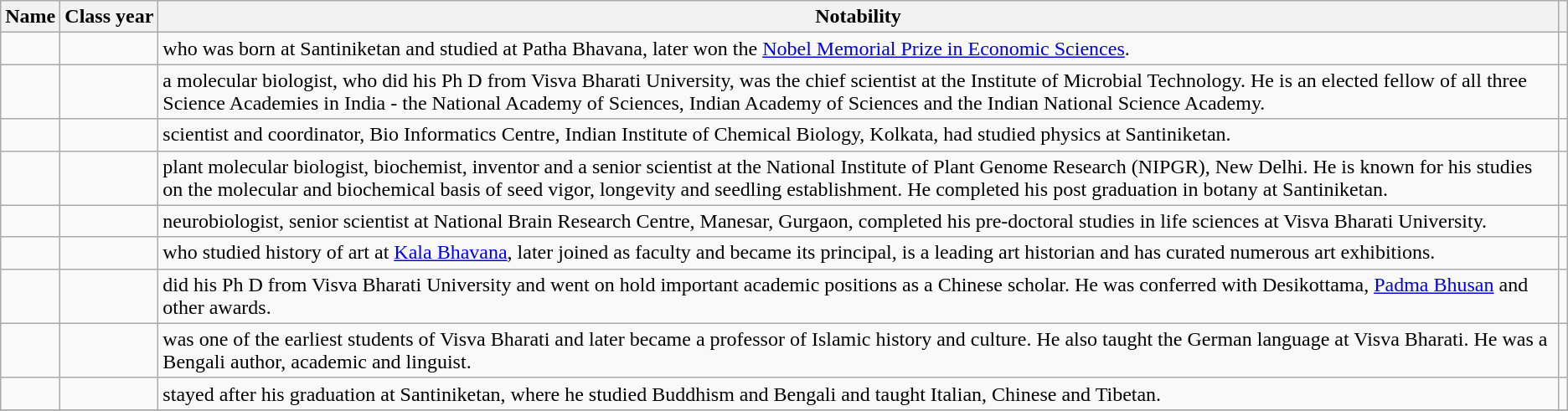<table class="wikitable sortable">
<tr>
<th>Name</th>
<th data-sort-type="isoDate">Class year</th>
<th class="unsortable">Notability</th>
<th class="unsortable"></th>
</tr>
<tr>
<td></td>
<td style="text-align:center;"></td>
<td>who was born at Santiniketan and studied at Patha Bhavana, later won the <a href='#'>Nobel Memorial Prize in Economic Sciences</a>.</td>
<td style="text-align:center;"></td>
</tr>
<tr>
<td></td>
<td style="text-align:center;"></td>
<td>a molecular biologist, who did his Ph D from Visva Bharati University, was the chief scientist at the Institute of Microbial Technology. He is an elected fellow of all three Science Academies in India  - the National Academy of Sciences,  Indian Academy of Sciences and the Indian National Science Academy.</td>
<td style="text-align:center;"></td>
</tr>
<tr>
<td></td>
<td style="text-align:center;"></td>
<td>scientist and coordinator, Bio Informatics Centre, Indian Institute of Chemical Biology, Kolkata, had studied physics at Santiniketan.</td>
<td style="text-align:center;"></td>
</tr>
<tr>
<td></td>
<td style="text-align:center;"></td>
<td>plant molecular biologist, biochemist, inventor and a senior scientist at the National Institute of Plant Genome Research (NIPGR), New Delhi. He is known for his studies on the molecular and biochemical basis of seed vigor, longevity and seedling establishment. He completed his post graduation in botany at Santiniketan.</td>
<td style="text-align:center;"></td>
</tr>
<tr>
<td></td>
<td style="text-align:center;"></td>
<td>neurobiologist, senior scientist at National Brain Research Centre, Manesar, Gurgaon, completed his pre-doctoral studies in life sciences at Visva Bharati University.</td>
<td style="text-align:center;"></td>
</tr>
<tr>
<td></td>
<td style="text-align:center;"></td>
<td>who studied history of art at <a href='#'>Kala Bhavana</a>, later joined as faculty and became its principal, is a leading art historian and has curated numerous art exhibitions.</td>
<td style="text-align:center;"></td>
</tr>
<tr>
<td></td>
<td style="text-align:center;"></td>
<td>did his Ph D from Visva Bharati University and went on hold important academic positions as a Chinese scholar. He was conferred with Desikottama, <a href='#'>Padma Bhusan</a> and other awards.</td>
<td style="text-align:center;"></td>
</tr>
<tr>
<td></td>
<td style="text-align:center;"></td>
<td>was one of the earliest students of Visva Bharati and later became a professor of Islamic history and culture. He also taught the German language at Visva Bharati. He was a Bengali author, academic and linguist.</td>
<td style="text-align:center;"></td>
</tr>
<tr>
<td></td>
<td style="text-align:center;"></td>
<td>stayed after his graduation at Santiniketan, where he studied Buddhism and Bengali and taught Italian, Chinese and Tibetan.</td>
<td style="text-align:center;"></td>
</tr>
<tr>
</tr>
</table>
